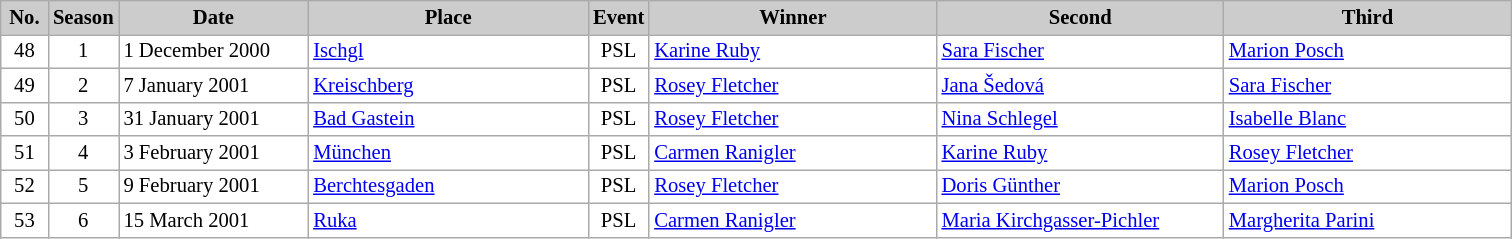<table class="wikitable plainrowheaders" style="background:#fff; font-size:86%; border:grey solid 1px; border-collapse:collapse;">
<tr style="background:#ccc; text-align:center;">
<th scope="col" style="background:#ccc; width:25px;">No.</th>
<th scope="col" style="background:#ccc; width:30px;">Season</th>
<th scope="col" style="background:#ccc; width:120px;">Date</th>
<th scope="col" style="background:#ccc; width:180px;">Place</th>
<th scope="col" style="background:#ccc; width:15px;">Event</th>
<th scope="col" style="background:#ccc; width:185px;">Winner</th>
<th scope="col" style="background:#ccc; width:185px;">Second</th>
<th scope="col" style="background:#ccc; width:185px;">Third</th>
</tr>
<tr>
<td align=center>48</td>
<td align=center>1</td>
<td>1 December 2000</td>
<td> <a href='#'>Ischgl</a></td>
<td align=center>PSL</td>
<td> <a href='#'>Karine Ruby</a></td>
<td> <a href='#'>Sara Fischer</a></td>
<td> <a href='#'>Marion Posch</a></td>
</tr>
<tr>
<td align=center>49</td>
<td align=center>2</td>
<td>7 January 2001</td>
<td> <a href='#'>Kreischberg</a></td>
<td align=center>PSL</td>
<td> <a href='#'>Rosey Fletcher</a></td>
<td> <a href='#'>Jana Šedová</a></td>
<td> <a href='#'>Sara Fischer</a></td>
</tr>
<tr>
<td align=center>50</td>
<td align=center>3</td>
<td>31 January 2001</td>
<td> <a href='#'>Bad Gastein</a></td>
<td align=center>PSL</td>
<td> <a href='#'>Rosey Fletcher</a></td>
<td> <a href='#'>Nina Schlegel</a></td>
<td> <a href='#'>Isabelle Blanc</a></td>
</tr>
<tr>
<td align=center>51</td>
<td align=center>4</td>
<td>3 February 2001</td>
<td> <a href='#'>München</a></td>
<td align=center>PSL</td>
<td> <a href='#'>Carmen Ranigler</a></td>
<td> <a href='#'>Karine Ruby</a></td>
<td> <a href='#'>Rosey Fletcher</a></td>
</tr>
<tr>
<td align=center>52</td>
<td align=center>5</td>
<td>9 February 2001</td>
<td> <a href='#'>Berchtesgaden</a></td>
<td align=center>PSL</td>
<td> <a href='#'>Rosey Fletcher</a></td>
<td> <a href='#'>Doris Günther</a></td>
<td> <a href='#'>Marion Posch</a></td>
</tr>
<tr>
<td align=center>53</td>
<td align=center>6</td>
<td>15 March 2001</td>
<td> <a href='#'>Ruka</a></td>
<td align=center>PSL</td>
<td> <a href='#'>Carmen Ranigler</a></td>
<td> <a href='#'>Maria Kirchgasser-Pichler</a></td>
<td> <a href='#'>Margherita Parini</a></td>
</tr>
</table>
